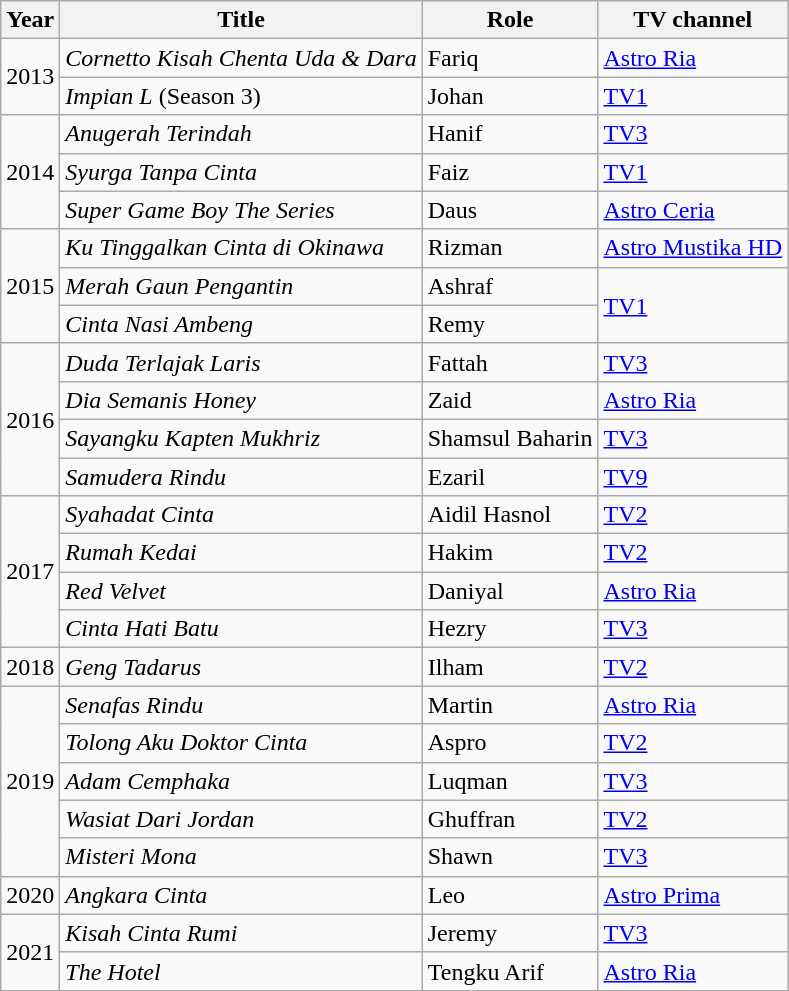<table class="wikitable">
<tr>
<th>Year</th>
<th>Title</th>
<th>Role</th>
<th>TV channel</th>
</tr>
<tr>
<td rowspan="2">2013</td>
<td><em>Cornetto Kisah Chenta Uda & Dara</em></td>
<td>Fariq</td>
<td><a href='#'>Astro Ria</a></td>
</tr>
<tr>
<td><em>Impian L</em> (Season 3)</td>
<td>Johan</td>
<td><a href='#'>TV1</a></td>
</tr>
<tr>
<td rowspan="3">2014</td>
<td><em>Anugerah Terindah</em></td>
<td>Hanif</td>
<td><a href='#'>TV3</a></td>
</tr>
<tr>
<td><em>Syurga Tanpa Cinta</em></td>
<td>Faiz</td>
<td><a href='#'>TV1</a></td>
</tr>
<tr>
<td><em>Super Game Boy The Series</em></td>
<td>Daus</td>
<td><a href='#'>Astro Ceria</a></td>
</tr>
<tr>
<td rowspan="3">2015</td>
<td><em>Ku Tinggalkan Cinta di Okinawa</em></td>
<td>Rizman</td>
<td><a href='#'>Astro Mustika HD</a></td>
</tr>
<tr>
<td><em>Merah Gaun Pengantin</em></td>
<td>Ashraf</td>
<td rowspan="2"><a href='#'>TV1</a></td>
</tr>
<tr>
<td><em>Cinta Nasi Ambeng</em></td>
<td>Remy</td>
</tr>
<tr>
<td rowspan="4">2016</td>
<td><em>Duda Terlajak Laris</em></td>
<td>Fattah</td>
<td><a href='#'>TV3</a></td>
</tr>
<tr>
<td><em>Dia Semanis Honey</em></td>
<td>Zaid</td>
<td><a href='#'>Astro Ria</a></td>
</tr>
<tr>
<td><em>Sayangku Kapten Mukhriz</em></td>
<td>Shamsul Baharin</td>
<td><a href='#'>TV3</a></td>
</tr>
<tr>
<td><em>Samudera Rindu</em></td>
<td>Ezaril</td>
<td><a href='#'>TV9</a></td>
</tr>
<tr>
<td rowspan="4">2017</td>
<td><em>Syahadat Cinta</em></td>
<td>Aidil Hasnol</td>
<td><a href='#'>TV2</a></td>
</tr>
<tr>
<td><em>Rumah Kedai</em></td>
<td>Hakim</td>
<td><a href='#'>TV2</a></td>
</tr>
<tr>
<td><em>Red Velvet</em></td>
<td>Daniyal</td>
<td><a href='#'>Astro Ria</a></td>
</tr>
<tr>
<td><em>Cinta Hati Batu</em></td>
<td>Hezry</td>
<td><a href='#'>TV3</a></td>
</tr>
<tr>
<td>2018</td>
<td><em>Geng Tadarus</em></td>
<td>Ilham</td>
<td><a href='#'>TV2</a></td>
</tr>
<tr>
<td rowspan="5">2019</td>
<td><em>Senafas Rindu</em></td>
<td>Martin</td>
<td><a href='#'>Astro Ria</a></td>
</tr>
<tr>
<td><em>Tolong Aku Doktor Cinta</em></td>
<td>Aspro</td>
<td><a href='#'>TV2</a></td>
</tr>
<tr>
<td><em>Adam Cemphaka</em></td>
<td>Luqman</td>
<td><a href='#'>TV3</a></td>
</tr>
<tr>
<td><em>Wasiat Dari Jordan</em></td>
<td>Ghuffran</td>
<td><a href='#'>TV2</a></td>
</tr>
<tr>
<td><em>Misteri Mona</em></td>
<td>Shawn</td>
<td><a href='#'>TV3</a></td>
</tr>
<tr>
<td>2020</td>
<td><em>Angkara Cinta</em></td>
<td>Leo</td>
<td><a href='#'>Astro Prima</a></td>
</tr>
<tr>
<td rowspan="2">2021</td>
<td><em>Kisah Cinta Rumi</em></td>
<td>Jeremy</td>
<td><a href='#'>TV3</a></td>
</tr>
<tr>
<td><em>The Hotel</em></td>
<td>Tengku Arif</td>
<td><a href='#'>Astro Ria</a></td>
</tr>
<tr>
</tr>
</table>
